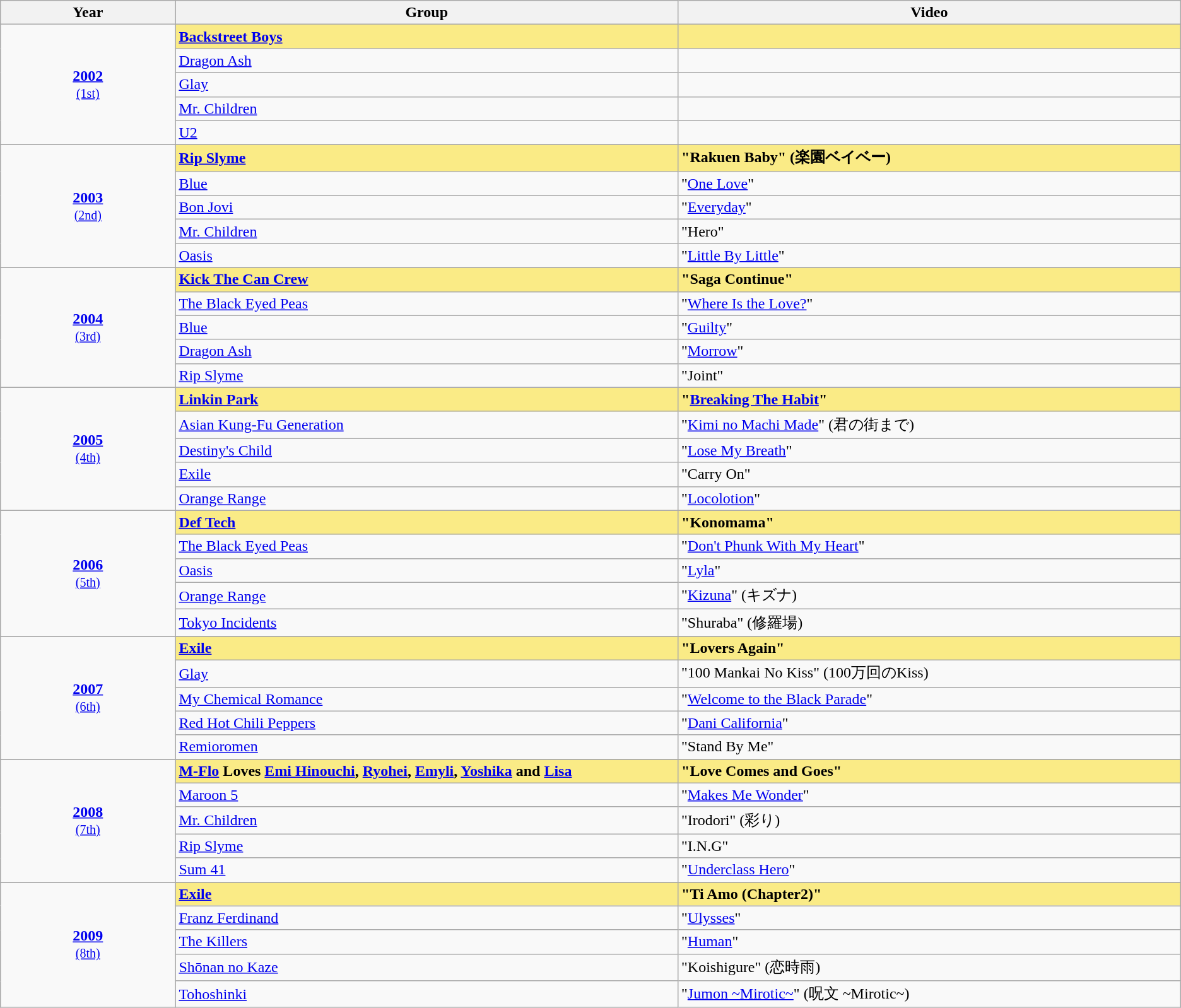<table class="sortable wikitable">
<tr>
<th width="8%">Year</th>
<th width="23%">Group</th>
<th width="23%">Video</th>
</tr>
<tr>
<td rowspan=5 style="text-align:center"><strong><a href='#'>2002</a></strong><br><small><a href='#'>(1st)</a></small></td>
<td style="background:#FAEB86"><strong><a href='#'>Backstreet Boys</a></strong></td>
<td style="background:#FAEB86"></td>
</tr>
<tr>
<td><a href='#'>Dragon Ash</a></td>
<td></td>
</tr>
<tr>
<td><a href='#'>Glay</a></td>
<td></td>
</tr>
<tr>
<td><a href='#'>Mr. Children</a></td>
<td></td>
</tr>
<tr>
<td><a href='#'>U2</a></td>
<td></td>
</tr>
<tr>
</tr>
<tr>
<td rowspan=5 style="text-align:center"><strong><a href='#'>2003</a></strong><br><small><a href='#'>(2nd)</a></small></td>
<td style="background:#FAEB86"><strong><a href='#'>Rip Slyme</a></strong></td>
<td style="background:#FAEB86"><strong>"Rakuen Baby" (楽園ベイベー)</strong></td>
</tr>
<tr>
<td><a href='#'>Blue</a></td>
<td>"<a href='#'>One Love</a>"</td>
</tr>
<tr>
<td><a href='#'>Bon Jovi</a></td>
<td>"<a href='#'>Everyday</a>"</td>
</tr>
<tr>
<td><a href='#'>Mr. Children</a></td>
<td>"Hero"</td>
</tr>
<tr>
<td><a href='#'>Oasis</a></td>
<td>"<a href='#'>Little By Little</a>"</td>
</tr>
<tr>
</tr>
<tr>
<td rowspan=5 style="text-align:center"><strong><a href='#'>2004</a></strong><br><small><a href='#'>(3rd)</a></small></td>
<td style="background:#FAEB86"><strong><a href='#'>Kick The Can Crew</a></strong></td>
<td style="background:#FAEB86"><strong>"Saga Continue"</strong></td>
</tr>
<tr>
<td><a href='#'>The Black Eyed Peas</a></td>
<td>"<a href='#'>Where Is the Love?</a>"</td>
</tr>
<tr>
<td><a href='#'>Blue</a></td>
<td>"<a href='#'>Guilty</a>"</td>
</tr>
<tr>
<td><a href='#'>Dragon Ash</a></td>
<td>"<a href='#'>Morrow</a>"</td>
</tr>
<tr>
<td><a href='#'>Rip Slyme</a></td>
<td>"Joint"</td>
</tr>
<tr>
</tr>
<tr>
<td rowspan=5 style="text-align:center"><strong><a href='#'>2005</a></strong><br><small><a href='#'>(4th)</a></small></td>
<td style="background:#FAEB86"><strong><a href='#'>Linkin Park</a></strong></td>
<td style="background:#FAEB86"><strong>"<a href='#'>Breaking The Habit</a>"</strong></td>
</tr>
<tr>
<td><a href='#'>Asian Kung-Fu Generation</a></td>
<td>"<a href='#'>Kimi no Machi Made</a>" (君の街まで)</td>
</tr>
<tr>
<td><a href='#'>Destiny's Child</a></td>
<td>"<a href='#'>Lose My Breath</a>"</td>
</tr>
<tr>
<td><a href='#'>Exile</a></td>
<td>"Carry On"</td>
</tr>
<tr>
<td><a href='#'>Orange Range</a></td>
<td>"<a href='#'>Locolotion</a>"</td>
</tr>
<tr>
</tr>
<tr>
<td rowspan=5 style="text-align:center"><strong><a href='#'>2006</a></strong><br><small><a href='#'>(5th)</a></small></td>
<td style="background:#FAEB86"><strong><a href='#'>Def Tech</a></strong></td>
<td style="background:#FAEB86"><strong>"Konomama"</strong></td>
</tr>
<tr>
<td><a href='#'>The Black Eyed Peas</a></td>
<td>"<a href='#'>Don't Phunk With My Heart</a>"</td>
</tr>
<tr>
<td><a href='#'>Oasis</a></td>
<td>"<a href='#'>Lyla</a>"</td>
</tr>
<tr>
<td><a href='#'>Orange Range</a></td>
<td>"<a href='#'>Kizuna</a>" (キズナ)</td>
</tr>
<tr>
<td><a href='#'>Tokyo Incidents</a></td>
<td>"Shuraba" (修羅場)</td>
</tr>
<tr>
</tr>
<tr>
<td rowspan=5 style="text-align:center"><strong><a href='#'>2007</a></strong><br><small><a href='#'>(6th)</a></small></td>
<td style="background:#FAEB86"><strong><a href='#'>Exile</a></strong></td>
<td style="background:#FAEB86"><strong>"Lovers Again"</strong></td>
</tr>
<tr>
<td><a href='#'>Glay</a></td>
<td>"100 Mankai No Kiss" (100万回のKiss)</td>
</tr>
<tr>
<td><a href='#'>My Chemical Romance</a></td>
<td>"<a href='#'>Welcome to the Black Parade</a>"</td>
</tr>
<tr>
<td><a href='#'>Red Hot Chili Peppers</a></td>
<td>"<a href='#'>Dani California</a>"</td>
</tr>
<tr>
<td><a href='#'>Remioromen</a></td>
<td>"Stand By Me"</td>
</tr>
<tr>
</tr>
<tr>
<td rowspan=5 style="text-align:center"><strong><a href='#'>2008</a></strong><br><small><a href='#'>(7th)</a></small></td>
<td style="background:#FAEB86"><strong><a href='#'>M-Flo</a> Loves <a href='#'>Emi Hinouchi</a>, <a href='#'>Ryohei</a>, <a href='#'>Emyli</a>, <a href='#'>Yoshika</a> and <a href='#'>Lisa</a></strong></td>
<td style="background:#FAEB86"><strong>"Love Comes and Goes"</strong></td>
</tr>
<tr>
<td><a href='#'>Maroon 5</a></td>
<td>"<a href='#'>Makes Me Wonder</a>"</td>
</tr>
<tr>
<td><a href='#'>Mr. Children</a></td>
<td>"Irodori" (彩り)</td>
</tr>
<tr>
<td><a href='#'>Rip Slyme</a></td>
<td>"I.N.G"</td>
</tr>
<tr>
<td><a href='#'>Sum 41</a></td>
<td>"<a href='#'>Underclass Hero</a>"</td>
</tr>
<tr>
</tr>
<tr>
<td rowspan=5 style="text-align:center"><strong><a href='#'>2009</a></strong><br><small><a href='#'>(8th)</a></small></td>
<td style="background:#FAEB86"><strong><a href='#'>Exile</a></strong></td>
<td style="background:#FAEB86"><strong>"Ti Amo (Chapter2)"</strong></td>
</tr>
<tr>
<td><a href='#'>Franz Ferdinand</a></td>
<td>"<a href='#'>Ulysses</a>"</td>
</tr>
<tr>
<td><a href='#'>The Killers</a></td>
<td>"<a href='#'>Human</a>"</td>
</tr>
<tr>
<td><a href='#'>Shōnan no Kaze</a></td>
<td>"Koishigure" (恋時雨)</td>
</tr>
<tr>
<td><a href='#'>Tohoshinki</a></td>
<td>"<a href='#'>Jumon ~Mirotic~</a>" (呪文 ~Mirotic~)</td>
</tr>
</table>
